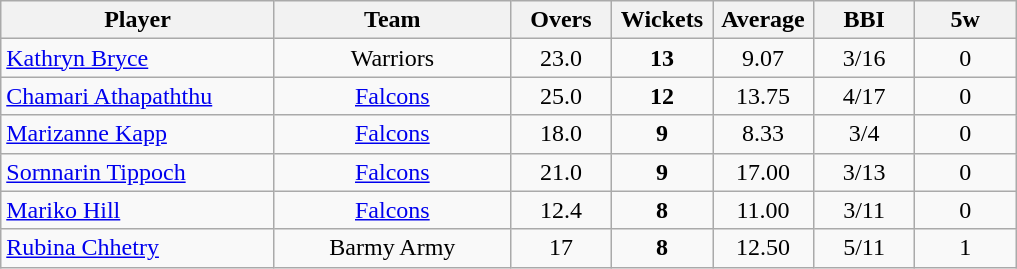<table class="wikitable" style="text-align:center">
<tr>
<th width=175>Player</th>
<th width=150>Team</th>
<th width=60>Overs</th>
<th width=60>Wickets</th>
<th width=60>Average</th>
<th width=60>BBI</th>
<th width=60>5w</th>
</tr>
<tr>
<td style="text-align:left"> <a href='#'>Kathryn Bryce</a></td>
<td>Warriors</td>
<td>23.0</td>
<td><strong>13</strong></td>
<td>9.07</td>
<td>3/16</td>
<td>0</td>
</tr>
<tr>
<td style="text-align:left"> <a href='#'>Chamari Athapaththu</a></td>
<td><a href='#'>Falcons</a></td>
<td>25.0</td>
<td><strong>12</strong></td>
<td>13.75</td>
<td>4/17</td>
<td>0</td>
</tr>
<tr>
<td style="text-align:left"> <a href='#'>Marizanne Kapp</a></td>
<td><a href='#'>Falcons</a></td>
<td>18.0</td>
<td><strong>9</strong></td>
<td>8.33</td>
<td>3/4</td>
<td>0</td>
</tr>
<tr>
<td style="text-align:left"> <a href='#'>Sornnarin Tippoch</a></td>
<td><a href='#'>Falcons</a></td>
<td>21.0</td>
<td><strong>9</strong></td>
<td>17.00</td>
<td>3/13</td>
<td>0</td>
</tr>
<tr>
<td style="text-align:left"> <a href='#'>Mariko Hill</a></td>
<td><a href='#'>Falcons</a></td>
<td>12.4</td>
<td><strong>8</strong></td>
<td>11.00</td>
<td>3/11</td>
<td>0</td>
</tr>
<tr>
<td style="text-align:left"> <a href='#'>Rubina Chhetry</a></td>
<td>Barmy Army</td>
<td>17</td>
<td><strong>8</strong></td>
<td>12.50</td>
<td>5/11</td>
<td>1</td>
</tr>
</table>
